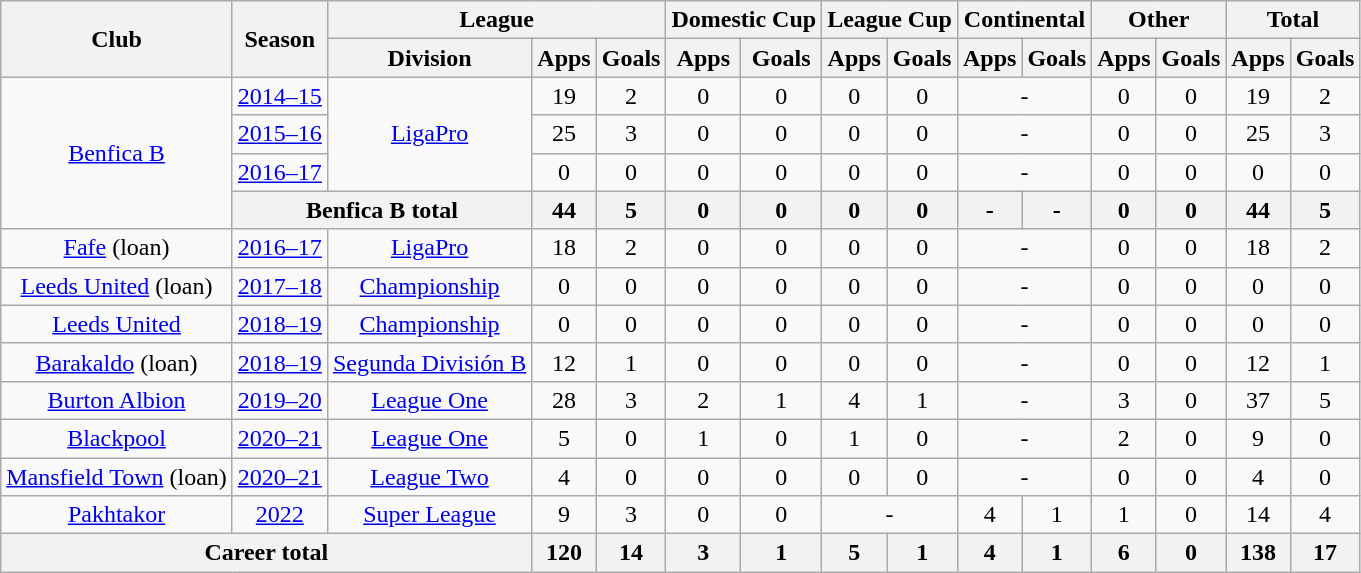<table class="wikitable" style="text-align:center">
<tr>
<th rowspan="2">Club</th>
<th rowspan="2">Season</th>
<th colspan="3">League</th>
<th colspan="2">Domestic Cup</th>
<th colspan="2">League Cup</th>
<th colspan="2">Continental</th>
<th colspan="2">Other</th>
<th colspan="2">Total</th>
</tr>
<tr>
<th>Division</th>
<th>Apps</th>
<th>Goals</th>
<th>Apps</th>
<th>Goals</th>
<th>Apps</th>
<th>Goals</th>
<th>Apps</th>
<th>Goals</th>
<th>Apps</th>
<th>Goals</th>
<th>Apps</th>
<th>Goals</th>
</tr>
<tr>
<td rowspan="4"><a href='#'>Benfica B</a></td>
<td><a href='#'>2014–15</a></td>
<td rowspan="3"><a href='#'>LigaPro</a></td>
<td>19</td>
<td>2</td>
<td>0</td>
<td>0</td>
<td>0</td>
<td>0</td>
<td colspan="2">-</td>
<td>0</td>
<td>0</td>
<td>19</td>
<td>2</td>
</tr>
<tr>
<td><a href='#'>2015–16</a></td>
<td>25</td>
<td>3</td>
<td>0</td>
<td>0</td>
<td>0</td>
<td>0</td>
<td colspan="2">-</td>
<td>0</td>
<td>0</td>
<td>25</td>
<td>3</td>
</tr>
<tr>
<td><a href='#'>2016–17</a></td>
<td>0</td>
<td>0</td>
<td>0</td>
<td>0</td>
<td>0</td>
<td>0</td>
<td colspan="2">-</td>
<td>0</td>
<td>0</td>
<td>0</td>
<td>0</td>
</tr>
<tr>
<th colspan="2">Benfica B total</th>
<th>44</th>
<th>5</th>
<th>0</th>
<th>0</th>
<th>0</th>
<th>0</th>
<th>-</th>
<th>-</th>
<th>0</th>
<th>0</th>
<th>44</th>
<th>5</th>
</tr>
<tr>
<td><a href='#'>Fafe</a> (loan)</td>
<td><a href='#'>2016–17</a></td>
<td><a href='#'>LigaPro</a></td>
<td>18</td>
<td>2</td>
<td>0</td>
<td>0</td>
<td>0</td>
<td>0</td>
<td colspan="2">-</td>
<td>0</td>
<td>0</td>
<td>18</td>
<td>2</td>
</tr>
<tr>
<td><a href='#'>Leeds United</a> (loan)</td>
<td><a href='#'>2017–18</a></td>
<td><a href='#'>Championship</a></td>
<td>0</td>
<td>0</td>
<td>0</td>
<td>0</td>
<td>0</td>
<td>0</td>
<td colspan="2">-</td>
<td>0</td>
<td>0</td>
<td>0</td>
<td>0</td>
</tr>
<tr>
<td><a href='#'>Leeds United</a></td>
<td><a href='#'>2018–19</a></td>
<td><a href='#'>Championship</a></td>
<td>0</td>
<td>0</td>
<td>0</td>
<td>0</td>
<td>0</td>
<td>0</td>
<td colspan="2">-</td>
<td>0</td>
<td>0</td>
<td>0</td>
<td>0</td>
</tr>
<tr>
<td><a href='#'>Barakaldo</a> (loan)</td>
<td><a href='#'>2018–19</a></td>
<td><a href='#'>Segunda División B</a></td>
<td>12</td>
<td>1</td>
<td>0</td>
<td>0</td>
<td>0</td>
<td>0</td>
<td colspan="2">-</td>
<td>0</td>
<td>0</td>
<td>12</td>
<td>1</td>
</tr>
<tr>
<td><a href='#'>Burton Albion</a></td>
<td><a href='#'>2019–20</a></td>
<td><a href='#'>League One</a></td>
<td>28</td>
<td>3</td>
<td>2</td>
<td>1</td>
<td>4</td>
<td>1</td>
<td colspan="2">-</td>
<td>3</td>
<td>0</td>
<td>37</td>
<td>5</td>
</tr>
<tr>
<td><a href='#'>Blackpool</a></td>
<td><a href='#'>2020–21</a></td>
<td><a href='#'>League One</a></td>
<td>5</td>
<td>0</td>
<td>1</td>
<td>0</td>
<td>1</td>
<td>0</td>
<td colspan="2">-</td>
<td>2</td>
<td>0</td>
<td>9</td>
<td>0</td>
</tr>
<tr>
<td><a href='#'>Mansfield Town</a> (loan)</td>
<td><a href='#'>2020–21</a></td>
<td><a href='#'>League Two</a></td>
<td>4</td>
<td>0</td>
<td>0</td>
<td>0</td>
<td>0</td>
<td>0</td>
<td colspan="2">-</td>
<td>0</td>
<td>0</td>
<td>4</td>
<td>0</td>
</tr>
<tr>
<td><a href='#'>Pakhtakor</a></td>
<td><a href='#'>2022</a></td>
<td><a href='#'>Super League</a></td>
<td>9</td>
<td>3</td>
<td>0</td>
<td>0</td>
<td colspan="2">-</td>
<td>4</td>
<td>1</td>
<td>1</td>
<td>0</td>
<td>14</td>
<td>4</td>
</tr>
<tr>
<th colspan="3">Career total</th>
<th>120</th>
<th>14</th>
<th>3</th>
<th>1</th>
<th>5</th>
<th>1</th>
<th>4</th>
<th>1</th>
<th>6</th>
<th>0</th>
<th>138</th>
<th>17</th>
</tr>
</table>
